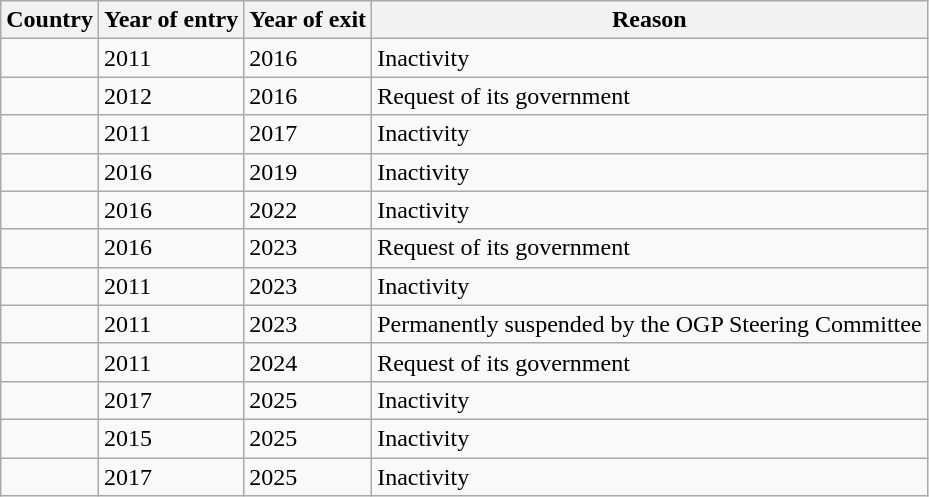<table class="wikitable sortable">
<tr>
<th>Country</th>
<th>Year of entry</th>
<th>Year of exit</th>
<th>Reason</th>
</tr>
<tr>
<td></td>
<td>2011</td>
<td>2016</td>
<td>Inactivity</td>
</tr>
<tr>
<td></td>
<td>2012</td>
<td>2016</td>
<td>Request of its government</td>
</tr>
<tr>
<td></td>
<td>2011</td>
<td>2017</td>
<td>Inactivity</td>
</tr>
<tr>
<td></td>
<td>2016</td>
<td>2019</td>
<td>Inactivity</td>
</tr>
<tr>
<td></td>
<td>2016</td>
<td>2022</td>
<td>Inactivity</td>
</tr>
<tr>
<td></td>
<td>2016</td>
<td>2023</td>
<td>Request of its government</td>
</tr>
<tr>
<td></td>
<td>2011</td>
<td>2023</td>
<td>Inactivity</td>
</tr>
<tr>
<td></td>
<td>2011</td>
<td>2023</td>
<td>Permanently suspended by the OGP Steering Committee</td>
</tr>
<tr>
<td></td>
<td>2011</td>
<td>2024</td>
<td>Request of its government</td>
</tr>
<tr>
<td></td>
<td>2017</td>
<td>2025</td>
<td>Inactivity</td>
</tr>
<tr>
<td></td>
<td>2015</td>
<td>2025</td>
<td>Inactivity</td>
</tr>
<tr>
<td></td>
<td>2017</td>
<td>2025</td>
<td>Inactivity</td>
</tr>
</table>
